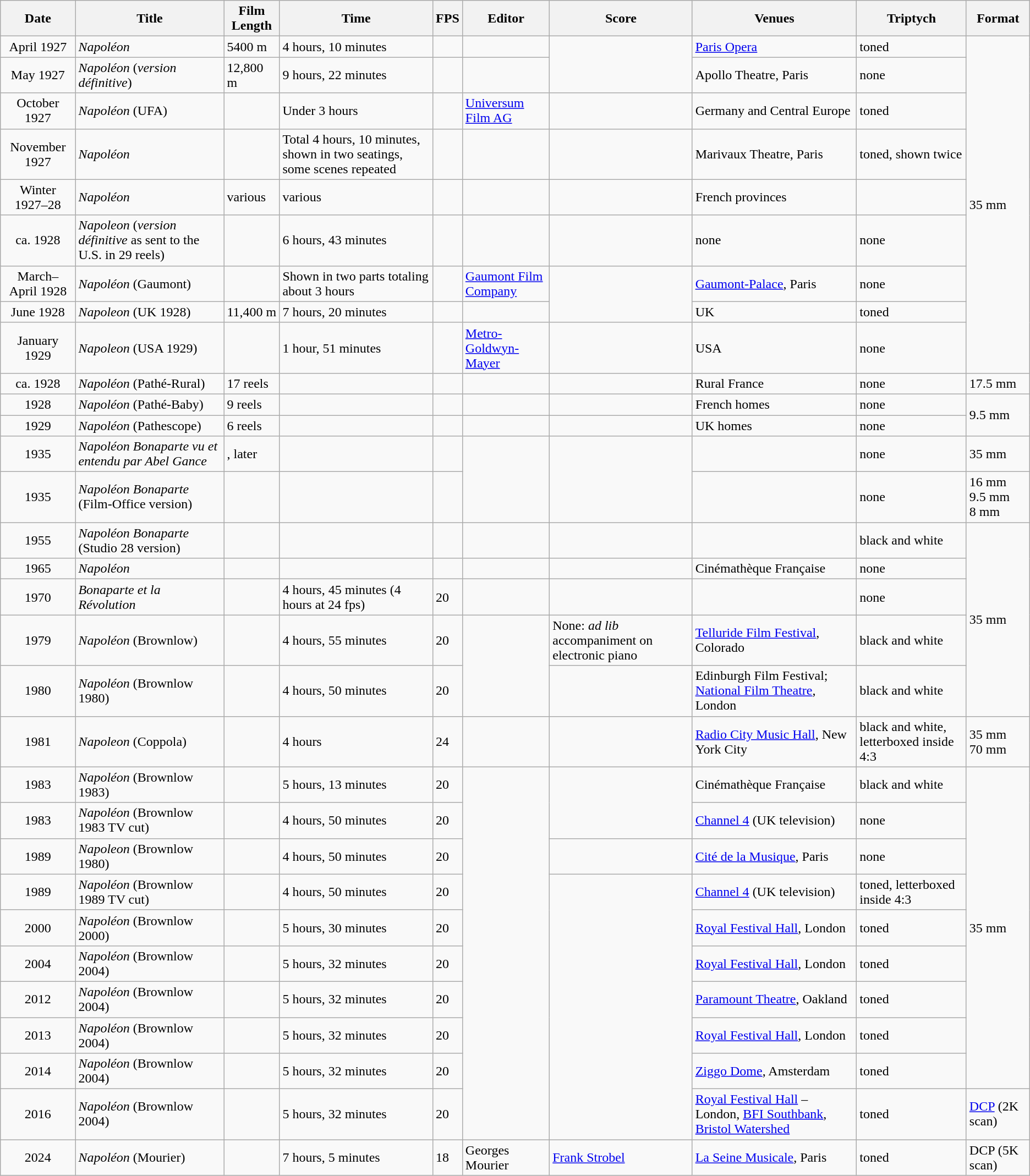<table class="sortable wikitable">
<tr>
<th>Date</th>
<th>Title</th>
<th>Film Length</th>
<th>Time</th>
<th>FPS</th>
<th>Editor</th>
<th>Score</th>
<th>Venues</th>
<th>Triptych</th>
<th>Format</th>
</tr>
<tr>
<td align="center">April 1927</td>
<td><em>Napoléon</em></td>
<td>5400 m</td>
<td>4 hours, 10 minutes</td>
<td></td>
<td></td>
<td rowspan="2"></td>
<td><a href='#'>Paris Opera</a></td>
<td>toned</td>
<td rowspan="9">35 mm</td>
</tr>
<tr>
<td align="center">May 1927</td>
<td><em>Napoléon</em> (<em>version définitive</em>)</td>
<td>12,800 m</td>
<td>9 hours, 22 minutes</td>
<td></td>
<td></td>
<td>Apollo Theatre, Paris</td>
<td>none</td>
</tr>
<tr>
<td align="center">October 1927</td>
<td><em>Napoléon</em> (UFA)</td>
<td></td>
<td>Under 3 hours</td>
<td></td>
<td><a href='#'>Universum Film AG</a></td>
<td></td>
<td>Germany and Central Europe</td>
<td>toned</td>
</tr>
<tr>
<td align="center">November 1927</td>
<td><em>Napoléon</em></td>
<td></td>
<td>Total 4 hours, 10 minutes, shown in two seatings, some scenes repeated</td>
<td></td>
<td></td>
<td></td>
<td>Marivaux Theatre, Paris</td>
<td>toned, shown twice</td>
</tr>
<tr>
<td align="center">Winter 1927–28</td>
<td><em>Napoléon</em></td>
<td>various</td>
<td>various</td>
<td></td>
<td></td>
<td></td>
<td>French provinces</td>
<td></td>
</tr>
<tr>
<td align="center">ca. 1928</td>
<td><em>Napoleon</em> (<em>version définitive</em> as sent to the U.S. in 29 reels)</td>
<td></td>
<td>6 hours, 43 minutes</td>
<td></td>
<td></td>
<td></td>
<td>none</td>
<td>none</td>
</tr>
<tr>
<td align="center">March–April 1928</td>
<td><em>Napoléon</em> (Gaumont)</td>
<td></td>
<td>Shown in two parts totaling about 3 hours</td>
<td></td>
<td><a href='#'>Gaumont Film Company</a></td>
<td rowspan="2"></td>
<td><a href='#'>Gaumont-Palace</a>, Paris</td>
<td>none</td>
</tr>
<tr>
<td align="center">June 1928</td>
<td><em>Napoleon</em> (UK 1928)</td>
<td>11,400 m</td>
<td>7 hours, 20 minutes</td>
<td></td>
<td></td>
<td>UK</td>
<td>toned</td>
</tr>
<tr>
<td align="center">January 1929</td>
<td><em>Napoleon</em> (USA 1929)</td>
<td></td>
<td>1 hour, 51 minutes</td>
<td></td>
<td><a href='#'>Metro-Goldwyn-Mayer</a></td>
<td></td>
<td>USA</td>
<td>none</td>
</tr>
<tr>
<td align="center">ca. 1928</td>
<td><em>Napoléon</em> (Pathé-Rural)</td>
<td>17 reels</td>
<td></td>
<td></td>
<td></td>
<td></td>
<td>Rural France</td>
<td>none</td>
<td>17.5 mm</td>
</tr>
<tr>
<td align="center">1928</td>
<td><em>Napoléon</em> (Pathé-Baby)</td>
<td>9 reels</td>
<td></td>
<td></td>
<td></td>
<td></td>
<td>French homes</td>
<td>none</td>
<td rowspan="2">9.5 mm</td>
</tr>
<tr>
<td align="center">1929</td>
<td><em>Napoléon</em> (Pathescope)</td>
<td>6 reels</td>
<td></td>
<td></td>
<td></td>
<td></td>
<td>UK homes</td>
<td>none</td>
</tr>
<tr>
<td align="center">1935</td>
<td><em>Napoléon Bonaparte vu et entendu par Abel Gance</em></td>
<td>, later </td>
<td></td>
<td></td>
<td rowspan="2"></td>
<td rowspan="2"></td>
<td></td>
<td>none</td>
<td>35 mm</td>
</tr>
<tr>
<td align="center">1935</td>
<td><em>Napoléon Bonaparte</em> (Film-Office version)</td>
<td></td>
<td></td>
<td></td>
<td></td>
<td>none</td>
<td>16 mm<br>9.5 mm<br>8 mm</td>
</tr>
<tr>
<td align="center">1955</td>
<td><em>Napoléon Bonaparte</em> (Studio 28 version)</td>
<td></td>
<td></td>
<td></td>
<td></td>
<td></td>
<td></td>
<td>black and white</td>
<td rowspan="5">35 mm</td>
</tr>
<tr>
<td align="center">1965</td>
<td><em>Napoléon</em></td>
<td></td>
<td></td>
<td></td>
<td></td>
<td></td>
<td>Cinémathèque Française</td>
<td>none</td>
</tr>
<tr>
<td align="center">1970</td>
<td><em>Bonaparte et la Révolution</em></td>
<td></td>
<td>4 hours, 45 minutes (4 hours at 24 fps)</td>
<td>20</td>
<td></td>
<td></td>
<td></td>
<td>none</td>
</tr>
<tr>
<td align="center">1979</td>
<td><em>Napoléon</em> (Brownlow)</td>
<td></td>
<td>4 hours, 55 minutes</td>
<td>20</td>
<td rowspan="2"></td>
<td>None: <em>ad lib</em> accompaniment on electronic piano</td>
<td><a href='#'>Telluride Film Festival</a>, Colorado</td>
<td>black and white</td>
</tr>
<tr>
<td align="center">1980</td>
<td><em>Napoléon</em> (Brownlow 1980)</td>
<td></td>
<td>4 hours, 50 minutes</td>
<td>20</td>
<td></td>
<td>Edinburgh Film Festival; <a href='#'>National Film Theatre</a>, London</td>
<td>black and white</td>
</tr>
<tr>
<td align="center">1981</td>
<td><em>Napoleon</em> (Coppola)</td>
<td></td>
<td>4 hours</td>
<td>24</td>
<td></td>
<td></td>
<td><a href='#'>Radio City Music Hall</a>, New York City</td>
<td>black and white, letterboxed inside 4:3</td>
<td>35 mm<br>70 mm</td>
</tr>
<tr>
<td align="center">1983</td>
<td><em>Napoléon</em> (Brownlow 1983)</td>
<td></td>
<td>5 hours, 13 minutes</td>
<td>20</td>
<td rowspan="10"></td>
<td rowspan="2"></td>
<td>Cinémathèque Française</td>
<td>black and white</td>
<td rowspan="9">35 mm</td>
</tr>
<tr>
<td align="center">1983</td>
<td><em>Napoléon</em> (Brownlow 1983 TV cut)</td>
<td></td>
<td>4 hours, 50 minutes</td>
<td>20</td>
<td><a href='#'>Channel 4</a> (UK television)</td>
<td>none</td>
</tr>
<tr>
<td align="center">1989</td>
<td><em>Napoleon</em> (Brownlow 1980)</td>
<td></td>
<td>4 hours, 50 minutes</td>
<td>20</td>
<td></td>
<td><a href='#'>Cité de la Musique</a>, Paris</td>
<td>none</td>
</tr>
<tr>
<td align="center">1989</td>
<td><em>Napoléon</em> (Brownlow 1989 TV cut)</td>
<td></td>
<td>4 hours, 50 minutes</td>
<td>20</td>
<td rowspan="7"></td>
<td><a href='#'>Channel 4</a> (UK television)</td>
<td>toned, letterboxed inside 4:3</td>
</tr>
<tr>
<td align="center">2000</td>
<td><em>Napoléon</em> (Brownlow 2000)</td>
<td></td>
<td>5 hours, 30 minutes</td>
<td>20</td>
<td><a href='#'>Royal Festival Hall</a>, London</td>
<td>toned</td>
</tr>
<tr>
<td align="center">2004</td>
<td><em>Napoléon</em> (Brownlow 2004)</td>
<td></td>
<td>5 hours, 32 minutes</td>
<td>20</td>
<td><a href='#'>Royal Festival Hall</a>, London</td>
<td>toned</td>
</tr>
<tr>
<td align="center">2012</td>
<td><em>Napoléon</em> (Brownlow 2004)</td>
<td></td>
<td>5 hours, 32 minutes</td>
<td>20</td>
<td><a href='#'>Paramount Theatre</a>, Oakland</td>
<td>toned</td>
</tr>
<tr>
<td align="center">2013</td>
<td><em>Napoléon</em> (Brownlow 2004)</td>
<td></td>
<td>5 hours, 32 minutes</td>
<td>20</td>
<td><a href='#'>Royal Festival Hall</a>, London</td>
<td>toned</td>
</tr>
<tr>
<td align="center">2014</td>
<td><em>Napoléon</em> (Brownlow 2004)</td>
<td></td>
<td>5 hours, 32 minutes</td>
<td>20</td>
<td><a href='#'>Ziggo Dome</a>, Amsterdam</td>
<td>toned</td>
</tr>
<tr>
<td align="center">2016</td>
<td><em>Napoléon</em> (Brownlow 2004)</td>
<td></td>
<td>5 hours, 32 minutes</td>
<td>20</td>
<td><a href='#'>Royal Festival Hall</a> – London, <a href='#'>BFI Southbank</a>, <a href='#'>Bristol Watershed</a></td>
<td>toned</td>
<td><a href='#'>DCP</a> (2K scan)</td>
</tr>
<tr>
<td align="center">2024</td>
<td><em>Napoléon</em> (Mourier)</td>
<td></td>
<td>7 hours, 5 minutes</td>
<td>18</td>
<td>Georges Mourier</td>
<td><a href='#'>Frank Strobel</a></td>
<td><a href='#'>La Seine Musicale</a>, Paris</td>
<td>toned</td>
<td>DCP (5K scan)</td>
</tr>
</table>
